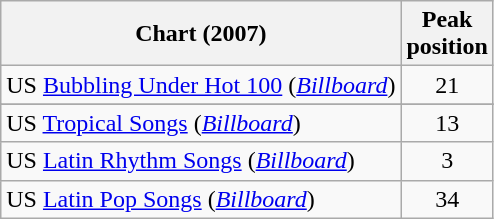<table class="wikitable sortable">
<tr>
<th>Chart (2007)</th>
<th>Peak<br>position</th>
</tr>
<tr>
<td>US <a href='#'>Bubbling Under Hot 100</a> (<em><a href='#'>Billboard</a></em>)</td>
<td style="text-align:center;">21</td>
</tr>
<tr>
</tr>
<tr>
<td>US <a href='#'>Tropical Songs</a> (<em><a href='#'>Billboard</a></em>)</td>
<td style="text-align:center;">13</td>
</tr>
<tr>
<td>US <a href='#'>Latin Rhythm Songs</a> (<em><a href='#'>Billboard</a></em>)</td>
<td style="text-align:center;">3</td>
</tr>
<tr>
<td>US <a href='#'>Latin Pop Songs</a> (<em><a href='#'>Billboard</a></em>)</td>
<td style="text-align:center;">34</td>
</tr>
</table>
